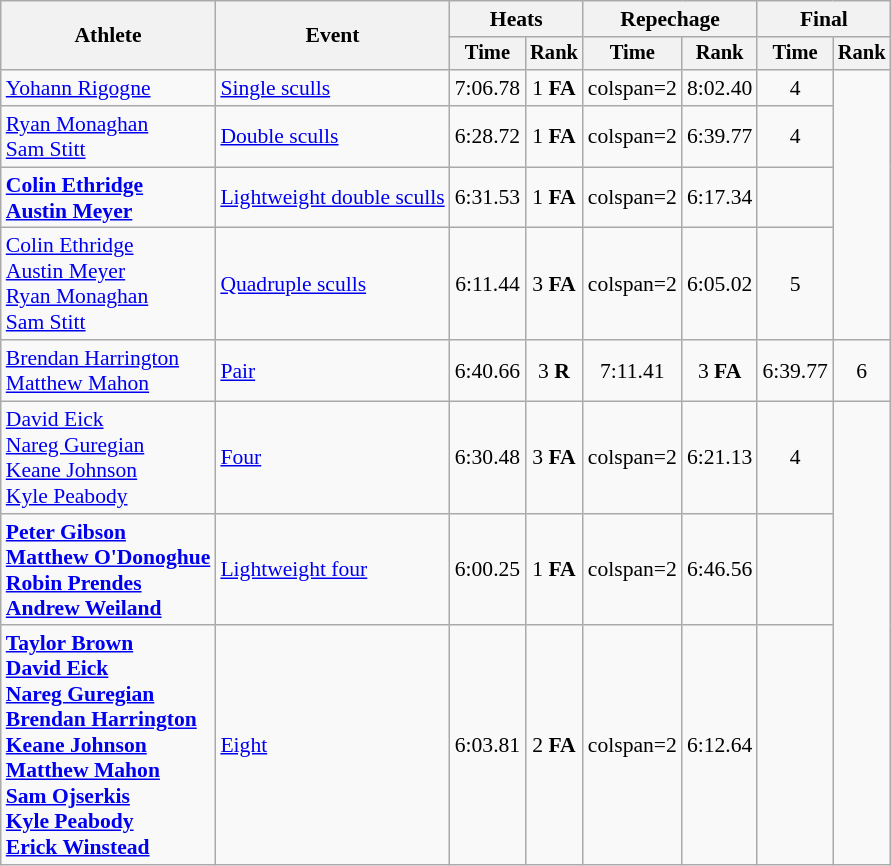<table class="wikitable" style="font-size:90%">
<tr>
<th rowspan=2>Athlete</th>
<th rowspan=2>Event</th>
<th colspan="2">Heats</th>
<th colspan="2">Repechage</th>
<th colspan="2">Final</th>
</tr>
<tr style="font-size:95%">
<th>Time</th>
<th>Rank</th>
<th>Time</th>
<th>Rank</th>
<th>Time</th>
<th>Rank</th>
</tr>
<tr align=center>
<td align=left><a href='#'>Yohann Rigogne</a></td>
<td align=left><a href='#'>Single sculls</a></td>
<td>7:06.78</td>
<td>1 <strong>FA</strong></td>
<td>colspan=2 </td>
<td>8:02.40</td>
<td>4</td>
</tr>
<tr align=center>
<td align=left><a href='#'>Ryan Monaghan</a><br><a href='#'>Sam Stitt</a></td>
<td align=left><a href='#'>Double sculls</a></td>
<td>6:28.72</td>
<td>1 <strong>FA</strong></td>
<td>colspan=2 </td>
<td>6:39.77</td>
<td>4</td>
</tr>
<tr align=center>
<td align=left><strong><a href='#'>Colin Ethridge</a><br><a href='#'>Austin Meyer</a></strong></td>
<td align=left><a href='#'>Lightweight double sculls</a></td>
<td>6:31.53</td>
<td>1 <strong>FA</strong></td>
<td>colspan=2 </td>
<td>6:17.34</td>
<td></td>
</tr>
<tr align=center>
<td align=left><a href='#'>Colin Ethridge</a><br><a href='#'>Austin Meyer</a><br><a href='#'>Ryan Monaghan</a><br><a href='#'>Sam Stitt</a></td>
<td align=left><a href='#'>Quadruple sculls</a></td>
<td>6:11.44</td>
<td>3 <strong>FA</strong></td>
<td>colspan=2 </td>
<td>6:05.02</td>
<td>5</td>
</tr>
<tr align=center>
<td align=left><a href='#'>Brendan Harrington</a><br><a href='#'>Matthew Mahon</a></td>
<td align=left><a href='#'>Pair</a></td>
<td>6:40.66</td>
<td>3 <strong>R</strong></td>
<td>7:11.41</td>
<td>3 <strong>FA</strong></td>
<td>6:39.77</td>
<td>6</td>
</tr>
<tr align=center>
<td align=left><a href='#'>David Eick</a><br><a href='#'>Nareg Guregian</a><br><a href='#'>Keane Johnson</a><br><a href='#'>Kyle Peabody</a></td>
<td align=left><a href='#'>Four</a></td>
<td>6:30.48</td>
<td>3 <strong>FA</strong></td>
<td>colspan=2 </td>
<td>6:21.13</td>
<td>4</td>
</tr>
<tr align=center>
<td align=left><strong><a href='#'>Peter Gibson</a><br><a href='#'>Matthew O'Donoghue</a><br><a href='#'>Robin Prendes</a><br><a href='#'>Andrew Weiland</a></strong></td>
<td align=left><a href='#'>Lightweight four</a></td>
<td>6:00.25</td>
<td>1 <strong>FA</strong></td>
<td>colspan=2 </td>
<td>6:46.56</td>
<td></td>
</tr>
<tr align=center>
<td align=left><strong><a href='#'>Taylor Brown</a><br><a href='#'>David Eick</a><br><a href='#'>Nareg Guregian</a><br><a href='#'>Brendan Harrington</a><br><a href='#'>Keane Johnson</a><br><a href='#'>Matthew Mahon</a><br><a href='#'>Sam Ojserkis</a><br><a href='#'>Kyle Peabody</a><br><a href='#'>Erick Winstead</a></strong></td>
<td align=left><a href='#'>Eight</a></td>
<td>6:03.81</td>
<td>2 <strong>FA</strong></td>
<td>colspan=2 </td>
<td>6:12.64</td>
<td></td>
</tr>
</table>
